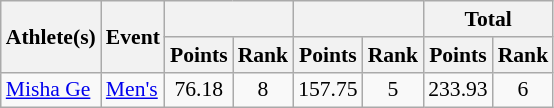<table class="wikitable" style="font-size:90%">
<tr>
<th rowspan="2">Athlete(s)</th>
<th rowspan="2">Event</th>
<th colspan="2"></th>
<th colspan="2"></th>
<th colspan="2">Total</th>
</tr>
<tr>
<th>Points</th>
<th>Rank</th>
<th>Points</th>
<th>Rank</th>
<th>Points</th>
<th>Rank</th>
</tr>
<tr align="center">
<td align="left"><a href='#'>Misha Ge</a></td>
<td align="left"><a href='#'>Men's</a></td>
<td>76.18</td>
<td>8</td>
<td>157.75</td>
<td>5</td>
<td>233.93</td>
<td>6</td>
</tr>
</table>
